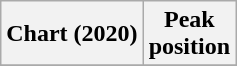<table class="wikitable sortable plainrowheaders">
<tr>
<th scope="col">Chart (2020)</th>
<th scope="col">Peak<br>position</th>
</tr>
<tr>
</tr>
</table>
